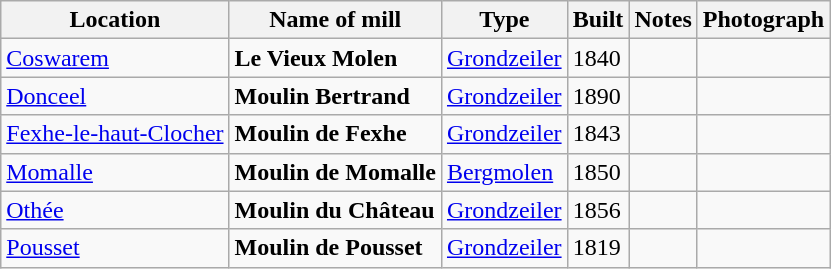<table class="wikitable">
<tr>
<th>Location</th>
<th>Name of mill</th>
<th>Type</th>
<th>Built</th>
<th>Notes</th>
<th>Photograph</th>
</tr>
<tr>
<td><a href='#'>Coswarem</a></td>
<td><strong>Le Vieux Molen</strong></td>
<td><a href='#'>Grondzeiler</a></td>
<td>1840</td>
<td> </td>
<td></td>
</tr>
<tr>
<td><a href='#'>Donceel</a></td>
<td><strong>Moulin Bertrand</strong></td>
<td><a href='#'>Grondzeiler</a></td>
<td>1890</td>
<td> </td>
<td></td>
</tr>
<tr>
<td><a href='#'>Fexhe-le-haut-Clocher</a></td>
<td><strong>Moulin de Fexhe</strong></td>
<td><a href='#'>Grondzeiler</a></td>
<td>1843</td>
<td> </td>
<td></td>
</tr>
<tr>
<td><a href='#'>Momalle</a></td>
<td><strong>Moulin de Momalle</strong></td>
<td><a href='#'>Bergmolen</a></td>
<td>1850</td>
<td> </td>
<td></td>
</tr>
<tr>
<td><a href='#'>Othée</a></td>
<td><strong>Moulin du Château</strong></td>
<td><a href='#'>Grondzeiler</a></td>
<td>1856</td>
<td> </td>
<td></td>
</tr>
<tr>
<td><a href='#'>Pousset</a></td>
<td><strong>Moulin de Pousset</strong></td>
<td><a href='#'>Grondzeiler</a></td>
<td>1819</td>
<td> </td>
<td></td>
</tr>
</table>
